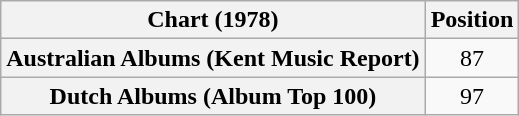<table class="wikitable sortable plainrowheaders" style="text-align:center;">
<tr>
<th scope="col">Chart (1978)</th>
<th scope="col">Position</th>
</tr>
<tr>
<th scope="row">Australian Albums (Kent Music Report)</th>
<td>87</td>
</tr>
<tr>
<th scope="row">Dutch Albums (Album Top 100)</th>
<td>97</td>
</tr>
</table>
